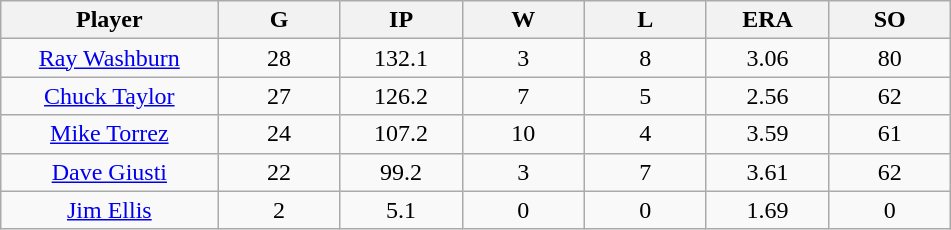<table class="wikitable sortable">
<tr>
<th bgcolor="#DDDDFF" width="16%">Player</th>
<th bgcolor="#DDDDFF" width="9%">G</th>
<th bgcolor="#DDDDFF" width="9%">IP</th>
<th bgcolor="#DDDDFF" width="9%">W</th>
<th bgcolor="#DDDDFF" width="9%">L</th>
<th bgcolor="#DDDDFF" width="9%">ERA</th>
<th bgcolor="#DDDDFF" width="9%">SO</th>
</tr>
<tr align="center">
<td><a href='#'>Ray Washburn</a></td>
<td>28</td>
<td>132.1</td>
<td>3</td>
<td>8</td>
<td>3.06</td>
<td>80</td>
</tr>
<tr align="center">
<td><a href='#'>Chuck Taylor</a></td>
<td>27</td>
<td>126.2</td>
<td>7</td>
<td>5</td>
<td>2.56</td>
<td>62</td>
</tr>
<tr align="center">
<td><a href='#'>Mike Torrez</a></td>
<td>24</td>
<td>107.2</td>
<td>10</td>
<td>4</td>
<td>3.59</td>
<td>61</td>
</tr>
<tr align="center">
<td><a href='#'>Dave Giusti</a></td>
<td>22</td>
<td>99.2</td>
<td>3</td>
<td>7</td>
<td>3.61</td>
<td>62</td>
</tr>
<tr align="center">
<td><a href='#'>Jim Ellis</a></td>
<td>2</td>
<td>5.1</td>
<td>0</td>
<td>0</td>
<td>1.69</td>
<td>0</td>
</tr>
</table>
